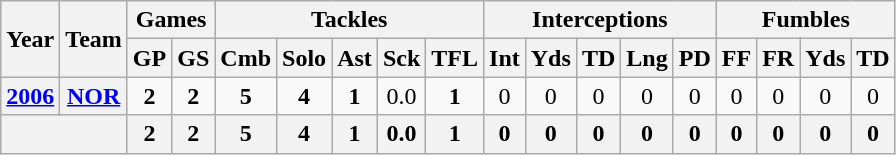<table class="wikitable" style="text-align:center">
<tr>
<th rowspan="2">Year</th>
<th rowspan="2">Team</th>
<th colspan="2">Games</th>
<th colspan="5">Tackles</th>
<th colspan="5">Interceptions</th>
<th colspan="4">Fumbles</th>
</tr>
<tr>
<th>GP</th>
<th>GS</th>
<th>Cmb</th>
<th>Solo</th>
<th>Ast</th>
<th>Sck</th>
<th>TFL</th>
<th>Int</th>
<th>Yds</th>
<th>TD</th>
<th>Lng</th>
<th>PD</th>
<th>FF</th>
<th>FR</th>
<th>Yds</th>
<th>TD</th>
</tr>
<tr>
<th><a href='#'>2006</a></th>
<th><a href='#'>NOR</a></th>
<td><strong>2</strong></td>
<td><strong>2</strong></td>
<td><strong>5</strong></td>
<td><strong>4</strong></td>
<td><strong>1</strong></td>
<td>0.0</td>
<td><strong>1</strong></td>
<td>0</td>
<td>0</td>
<td>0</td>
<td>0</td>
<td>0</td>
<td>0</td>
<td>0</td>
<td>0</td>
<td>0</td>
</tr>
<tr>
<th colspan="2"></th>
<th>2</th>
<th>2</th>
<th>5</th>
<th>4</th>
<th>1</th>
<th>0.0</th>
<th>1</th>
<th>0</th>
<th>0</th>
<th>0</th>
<th>0</th>
<th>0</th>
<th>0</th>
<th>0</th>
<th>0</th>
<th>0</th>
</tr>
</table>
